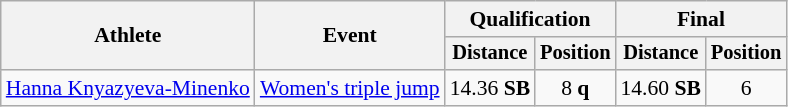<table class=wikitable style=font-size:90%;text-align:center>
<tr>
<th rowspan=2>Athlete</th>
<th rowspan=2>Event</th>
<th colspan=2>Qualification</th>
<th colspan=2>Final</th>
</tr>
<tr style=font-size:95%>
<th>Distance</th>
<th>Position</th>
<th>Distance</th>
<th>Position</th>
</tr>
<tr>
<td align=left><a href='#'>Hanna Knyazyeva-Minenko</a></td>
<td align=left><a href='#'>Women's triple jump</a></td>
<td>14.36 <strong>SB</strong></td>
<td>8 <strong>q</strong></td>
<td>14.60 <strong>SB</strong></td>
<td>6</td>
</tr>
</table>
